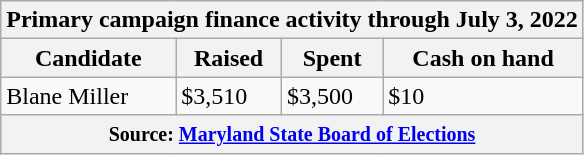<table class="wikitable sortable">
<tr>
<th colspan="4">Primary campaign finance activity through July 3, 2022</th>
</tr>
<tr>
<th>Candidate</th>
<th>Raised</th>
<th>Spent</th>
<th>Cash on hand</th>
</tr>
<tr>
<td data-sort-value="Miller, Blane">Blane Miller</td>
<td>$3,510</td>
<td>$3,500</td>
<td>$10</td>
</tr>
<tr>
<th colspan="4"><small>Source: <a href='#'>Maryland State Board of Elections</a></small></th>
</tr>
</table>
